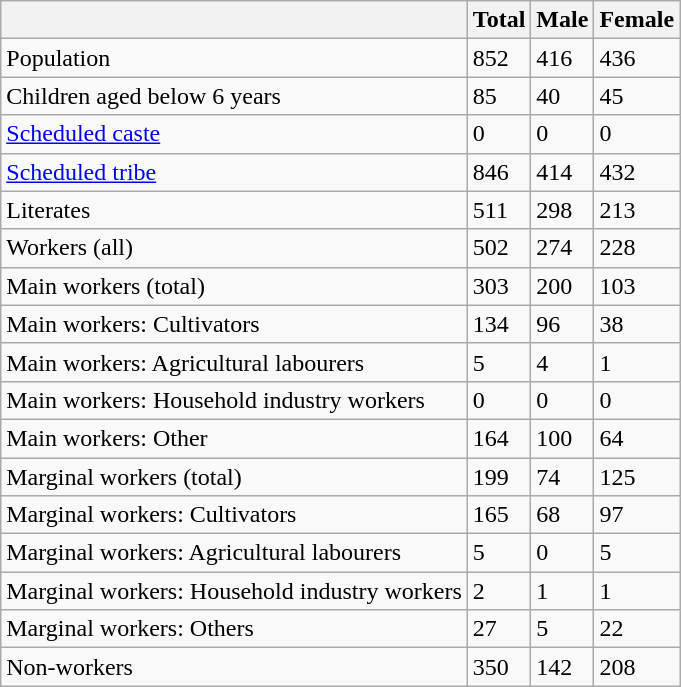<table class="wikitable collapsed sortable">
<tr>
<th></th>
<th>Total</th>
<th>Male</th>
<th>Female</th>
</tr>
<tr>
<td>Population</td>
<td>852</td>
<td>416</td>
<td>436</td>
</tr>
<tr>
<td>Children aged below 6 years</td>
<td>85</td>
<td>40</td>
<td>45</td>
</tr>
<tr>
<td><a href='#'>Scheduled caste</a></td>
<td>0</td>
<td>0</td>
<td>0</td>
</tr>
<tr>
<td><a href='#'>Scheduled tribe</a></td>
<td>846</td>
<td>414</td>
<td>432</td>
</tr>
<tr>
<td>Literates</td>
<td>511</td>
<td>298</td>
<td>213</td>
</tr>
<tr>
<td>Workers (all)</td>
<td>502</td>
<td>274</td>
<td>228</td>
</tr>
<tr>
<td>Main workers (total)</td>
<td>303</td>
<td>200</td>
<td>103</td>
</tr>
<tr>
<td>Main workers: Cultivators</td>
<td>134</td>
<td>96</td>
<td>38</td>
</tr>
<tr>
<td>Main workers: Agricultural labourers</td>
<td>5</td>
<td>4</td>
<td>1</td>
</tr>
<tr>
<td>Main workers: Household industry workers</td>
<td>0</td>
<td>0</td>
<td>0</td>
</tr>
<tr>
<td>Main workers: Other</td>
<td>164</td>
<td>100</td>
<td>64</td>
</tr>
<tr>
<td>Marginal workers (total)</td>
<td>199</td>
<td>74</td>
<td>125</td>
</tr>
<tr>
<td>Marginal workers: Cultivators</td>
<td>165</td>
<td>68</td>
<td>97</td>
</tr>
<tr>
<td>Marginal workers: Agricultural labourers</td>
<td>5</td>
<td>0</td>
<td>5</td>
</tr>
<tr>
<td>Marginal workers: Household industry workers</td>
<td>2</td>
<td>1</td>
<td>1</td>
</tr>
<tr>
<td>Marginal workers: Others</td>
<td>27</td>
<td>5</td>
<td>22</td>
</tr>
<tr>
<td>Non-workers</td>
<td>350</td>
<td>142</td>
<td>208</td>
</tr>
</table>
